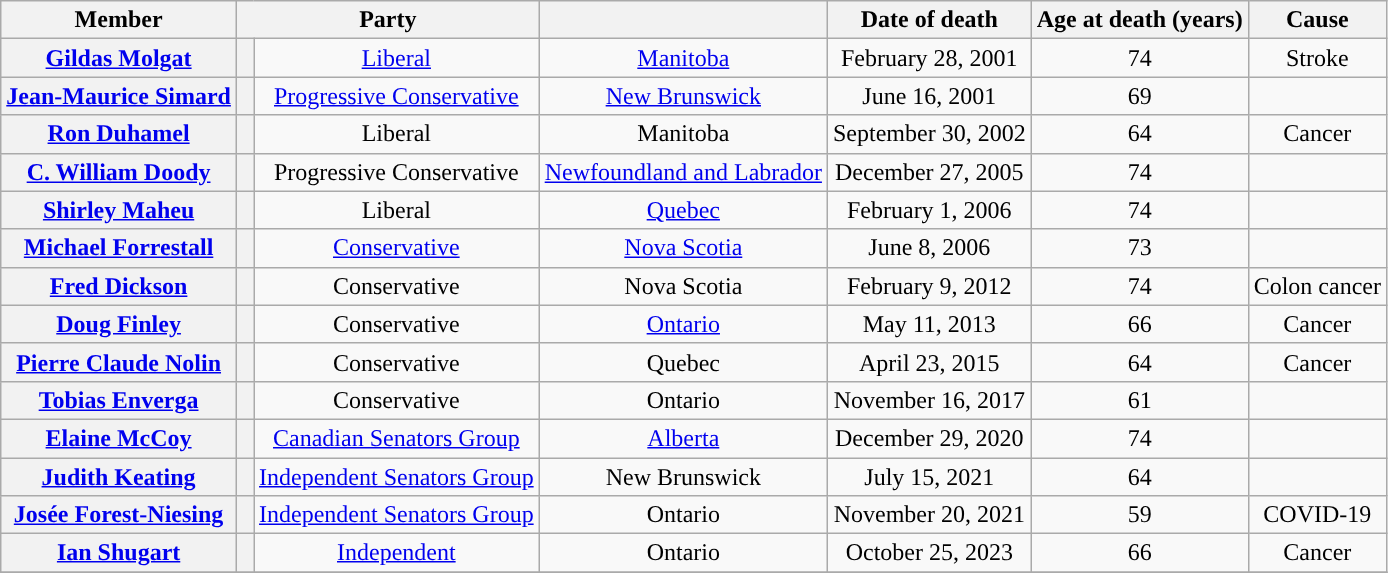<table class="wikitable sortable" style="text-align:center">
<tr>
<th>Member</th>
<th colspan=2>Party</th>
<th></th>
<th>Date of death</th>
<th>Age at death (years)</th>
<th>Cause</th>
</tr>
<tr>
<th><a href='#'>Gildas Molgat</a></th>
<th style="background:"> </th>
<td><a href='#'>Liberal</a></td>
<td><a href='#'>Manitoba</a><br></td>
<td nowrap>February 28, 2001</td>
<td nowrap>74</td>
<td>Stroke</td>
</tr>
<tr>
<th><a href='#'>Jean-Maurice Simard</a></th>
<th style="background:"> </th>
<td><a href='#'>Progressive Conservative</a></td>
<td><a href='#'>New Brunswick</a><br></td>
<td nowrap>June 16, 2001</td>
<td nowrap>69</td>
<td></td>
</tr>
<tr>
<th><a href='#'>Ron Duhamel</a></th>
<th style="background:"> </th>
<td>Liberal</td>
<td>Manitoba<br></td>
<td nowrap>September 30, 2002</td>
<td nowrap>64</td>
<td>Cancer</td>
</tr>
<tr>
<th><a href='#'>C. William Doody</a></th>
<th style="background:"> </th>
<td>Progressive Conservative</td>
<td><a href='#'>Newfoundland and Labrador</a><br></td>
<td nowrap>December 27, 2005</td>
<td nowrap>74</td>
<td></td>
</tr>
<tr>
<th><a href='#'>Shirley Maheu</a></th>
<th style="background:"> </th>
<td>Liberal</td>
<td><a href='#'>Quebec</a><br></td>
<td nowrap>February 1, 2006</td>
<td nowrap>74</td>
<td></td>
</tr>
<tr>
<th><a href='#'>Michael Forrestall</a></th>
<th style="background:"> </th>
<td><a href='#'>Conservative</a></td>
<td><a href='#'>Nova Scotia</a><br></td>
<td nowrap>June 8, 2006</td>
<td nowrap>73</td>
<td></td>
</tr>
<tr>
<th><a href='#'>Fred Dickson</a></th>
<th style="background:"> </th>
<td>Conservative</td>
<td>Nova Scotia<br></td>
<td nowrap>February 9, 2012</td>
<td nowrap>74</td>
<td>Colon cancer</td>
</tr>
<tr>
<th><a href='#'>Doug Finley</a></th>
<th style="background:"> </th>
<td>Conservative</td>
<td><a href='#'>Ontario</a> <br></td>
<td nowrap>May 11, 2013</td>
<td nowrap>66</td>
<td>Cancer</td>
</tr>
<tr>
<th><a href='#'>Pierre Claude Nolin</a></th>
<th style="background:"> </th>
<td>Conservative</td>
<td>Quebec<br></td>
<td nowrap>April 23, 2015</td>
<td nowrap>64</td>
<td>Cancer</td>
</tr>
<tr>
<th><a href='#'>Tobias Enverga</a></th>
<th style="background:"> </th>
<td>Conservative</td>
<td>Ontario <br></td>
<td nowrap>November 16, 2017</td>
<td nowrap>61</td>
<td></td>
</tr>
<tr>
<th><a href='#'>Elaine McCoy</a></th>
<th style="background:"> </th>
<td><a href='#'>Canadian Senators Group</a></td>
<td><a href='#'>Alberta</a><br></td>
<td nowrap>December 29, 2020</td>
<td nowrap>74</td>
<td></td>
</tr>
<tr>
<th><a href='#'>Judith Keating</a></th>
<th style="background:"> </th>
<td><a href='#'>Independent Senators Group</a></td>
<td>New Brunswick<br></td>
<td nowrap>July 15, 2021</td>
<td nowrap>64</td>
<td></td>
</tr>
<tr>
<th><a href='#'>Josée Forest-Niesing</a></th>
<th style="background:"> </th>
<td><a href='#'>Independent Senators Group</a></td>
<td>Ontario <br></td>
<td nowrap>November 20, 2021</td>
<td nowrap>59</td>
<td>COVID-19</td>
</tr>
<tr>
<th><a href='#'>Ian Shugart</a></th>
<th style="background:"> </th>
<td><a href='#'>Independent</a></td>
<td>Ontario <br></td>
<td nowrap>October 25, 2023</td>
<td nowrap>66</td>
<td>Cancer</td>
</tr>
<tr>
</tr>
</table>
